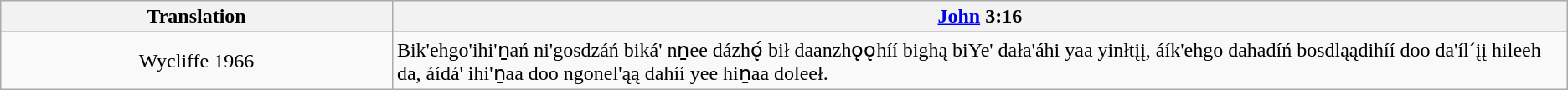<table class="wikitable">
<tr>
<th align="center" width="25%">Translation</th>
<th><a href='#'>John</a> 3:16</th>
</tr>
<tr>
<td align="center">Wycliffe 1966</td>
<td>Bik'ehgo'ihi'ṉań ni'gosdzáń biká' nṉee dázhǫ́ bił daanzhǫǫhíí bighą biYe' dała'áhi yaa yinłtįį, áík'ehgo dahadíń bosdląądihíí doo da'íl´įį hileeh da, áídá' ihi'ṉaa doo ngonel'ąą dahíí yee hiṉaa doleeł.</td>
</tr>
</table>
